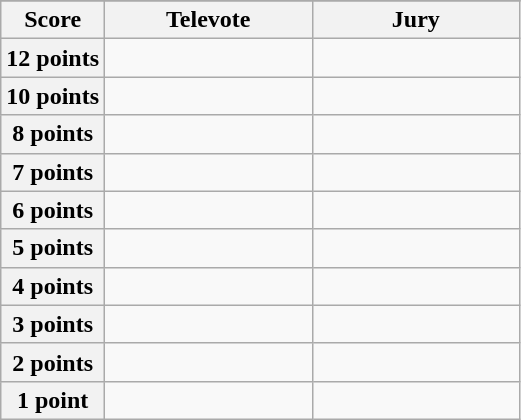<table class="wikitable">
<tr>
</tr>
<tr>
<th scope="col" width="20%">Score</th>
<th scope="col" width="40%">Televote</th>
<th scope="col" width="40%">Jury</th>
</tr>
<tr>
<th scope="row">12 points</th>
<td></td>
<td></td>
</tr>
<tr>
<th scope="row">10 points</th>
<td></td>
<td></td>
</tr>
<tr>
<th scope="row">8 points</th>
<td></td>
<td></td>
</tr>
<tr>
<th scope="row">7 points</th>
<td></td>
<td></td>
</tr>
<tr>
<th scope="row">6 points</th>
<td></td>
<td></td>
</tr>
<tr>
<th scope="row">5 points</th>
<td></td>
<td></td>
</tr>
<tr>
<th scope="row">4 points</th>
<td></td>
<td></td>
</tr>
<tr>
<th scope="row">3 points</th>
<td></td>
<td></td>
</tr>
<tr>
<th scope="row">2 points</th>
<td></td>
<td></td>
</tr>
<tr>
<th scope="row">1 point</th>
<td></td>
<td></td>
</tr>
</table>
